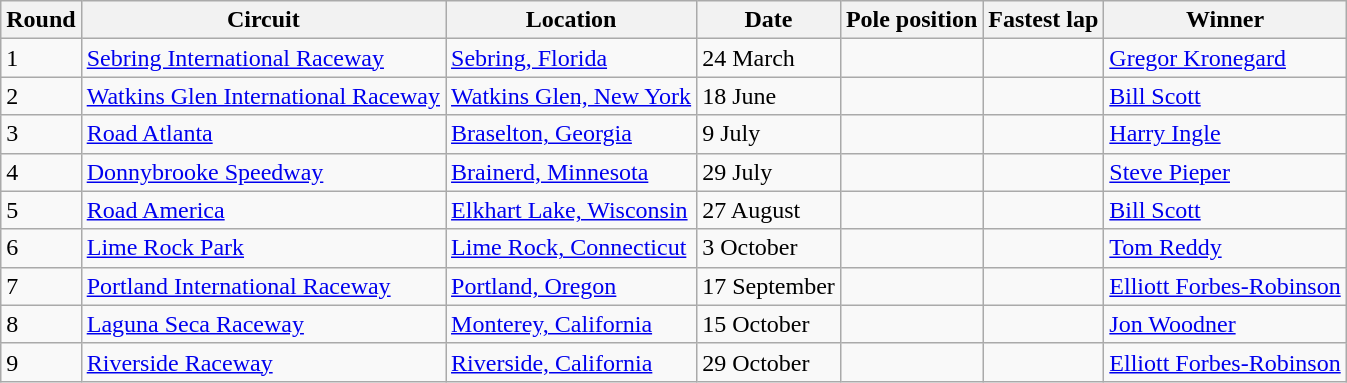<table class="wikitable">
<tr>
<th>Round</th>
<th>Circuit</th>
<th>Location</th>
<th>Date</th>
<th>Pole position</th>
<th>Fastest lap</th>
<th>Winner</th>
</tr>
<tr>
<td>1</td>
<td><a href='#'>Sebring International Raceway</a></td>
<td> <a href='#'>Sebring, Florida</a></td>
<td>24 March</td>
<td></td>
<td></td>
<td> <a href='#'>Gregor Kronegard</a></td>
</tr>
<tr>
<td>2</td>
<td><a href='#'>Watkins Glen International Raceway</a></td>
<td> <a href='#'>Watkins Glen, New York</a></td>
<td>18 June</td>
<td></td>
<td></td>
<td> <a href='#'>Bill Scott</a></td>
</tr>
<tr>
<td>3</td>
<td><a href='#'>Road Atlanta</a></td>
<td> <a href='#'>Braselton, Georgia</a></td>
<td>9 July</td>
<td></td>
<td></td>
<td> <a href='#'>Harry Ingle</a></td>
</tr>
<tr>
<td>4</td>
<td><a href='#'>Donnybrooke Speedway</a></td>
<td> <a href='#'>Brainerd, Minnesota</a></td>
<td>29 July</td>
<td></td>
<td></td>
<td> <a href='#'>Steve Pieper</a></td>
</tr>
<tr>
<td>5</td>
<td><a href='#'>Road America</a></td>
<td> <a href='#'>Elkhart Lake, Wisconsin</a></td>
<td>27 August</td>
<td></td>
<td></td>
<td> <a href='#'>Bill Scott</a></td>
</tr>
<tr>
<td>6</td>
<td><a href='#'>Lime Rock Park</a></td>
<td> <a href='#'>Lime Rock, Connecticut</a></td>
<td>3 October</td>
<td></td>
<td></td>
<td> <a href='#'>Tom Reddy</a></td>
</tr>
<tr>
<td>7</td>
<td><a href='#'>Portland International Raceway</a></td>
<td> <a href='#'>Portland, Oregon</a></td>
<td>17 September</td>
<td></td>
<td></td>
<td> <a href='#'>Elliott Forbes-Robinson</a></td>
</tr>
<tr>
<td>8</td>
<td><a href='#'>Laguna Seca Raceway</a></td>
<td> <a href='#'>Monterey, California</a></td>
<td>15 October</td>
<td></td>
<td></td>
<td> <a href='#'>Jon Woodner</a></td>
</tr>
<tr>
<td>9</td>
<td><a href='#'>Riverside Raceway</a></td>
<td> <a href='#'>Riverside, California</a></td>
<td>29 October</td>
<td></td>
<td></td>
<td> <a href='#'>Elliott Forbes-Robinson</a></td>
</tr>
</table>
